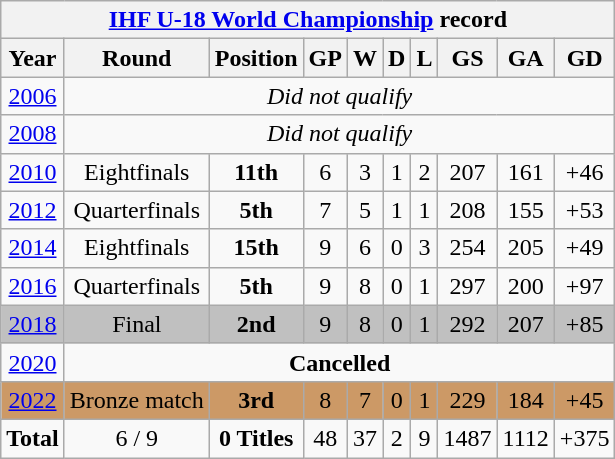<table class="wikitable" style="text-align: center;">
<tr>
<th colspan=10><a href='#'>IHF U-18 World Championship</a> record </th>
</tr>
<tr>
<th>Year</th>
<th>Round</th>
<th>Position</th>
<th>GP</th>
<th>W</th>
<th>D</th>
<th>L</th>
<th>GS</th>
<th>GA</th>
<th>GD</th>
</tr>
<tr bgcolor=>
<td> <a href='#'>2006</a></td>
<td colspan="9"><em>Did not qualify</em></td>
</tr>
<tr bgcolor=>
<td> <a href='#'>2008</a></td>
<td colspan="9"><em>Did not qualify</em></td>
</tr>
<tr bgcolor=>
<td> <a href='#'>2010</a></td>
<td>Eightfinals</td>
<td><strong>11th</strong></td>
<td>6</td>
<td>3</td>
<td>1</td>
<td>2</td>
<td>207</td>
<td>161</td>
<td>+46</td>
</tr>
<tr bgcolor=>
<td> <a href='#'>2012</a></td>
<td>Quarterfinals</td>
<td><strong>5th</strong></td>
<td>7</td>
<td>5</td>
<td>1</td>
<td>1</td>
<td>208</td>
<td>155</td>
<td>+53</td>
</tr>
<tr bgcolor=>
<td> <a href='#'>2014</a></td>
<td>Eightfinals</td>
<td><strong>15th</strong></td>
<td>9</td>
<td>6</td>
<td>0</td>
<td>3</td>
<td>254</td>
<td>205</td>
<td>+49</td>
</tr>
<tr bgcolor=>
<td> <a href='#'>2016</a></td>
<td>Quarterfinals</td>
<td><strong>5th</strong></td>
<td>9</td>
<td>8</td>
<td>0</td>
<td>1</td>
<td>297</td>
<td>200</td>
<td>+97</td>
</tr>
<tr bgcolor=silver>
<td> <a href='#'>2018</a></td>
<td>Final</td>
<td><strong>2nd</strong></td>
<td>9</td>
<td>8</td>
<td>0</td>
<td>1</td>
<td>292</td>
<td>207</td>
<td>+85</td>
</tr>
<tr>
<td> <a href='#'>2020</a></td>
<td colspan="9"><strong>Cancelled</strong></td>
</tr>
<tr bgcolor=#cc9966>
<td> <a href='#'>2022</a></td>
<td>Bronze match</td>
<td><strong>3rd</strong></td>
<td>8</td>
<td>7</td>
<td>0</td>
<td>1</td>
<td>229</td>
<td>184</td>
<td>+45</td>
</tr>
<tr>
<td><strong>Total</strong></td>
<td>6 / 9</td>
<td><strong>0 Titles</strong></td>
<td>48</td>
<td>37</td>
<td>2</td>
<td>9</td>
<td>1487</td>
<td>1112</td>
<td>+375</td>
</tr>
</table>
